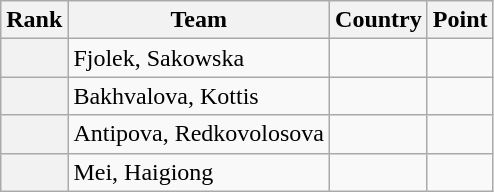<table class="wikitable sortable">
<tr>
<th>Rank</th>
<th>Team</th>
<th>Country</th>
<th>Point</th>
</tr>
<tr>
<th></th>
<td>Fjolek, Sakowska</td>
<td></td>
<td></td>
</tr>
<tr>
<th></th>
<td>Bakhvalova, Kottis</td>
<td></td>
<td></td>
</tr>
<tr>
<th></th>
<td>Antipova, Redkovolosova</td>
<td></td>
<td></td>
</tr>
<tr>
<th></th>
<td>Mei, Haigiong</td>
<td></td>
<td></td>
</tr>
</table>
